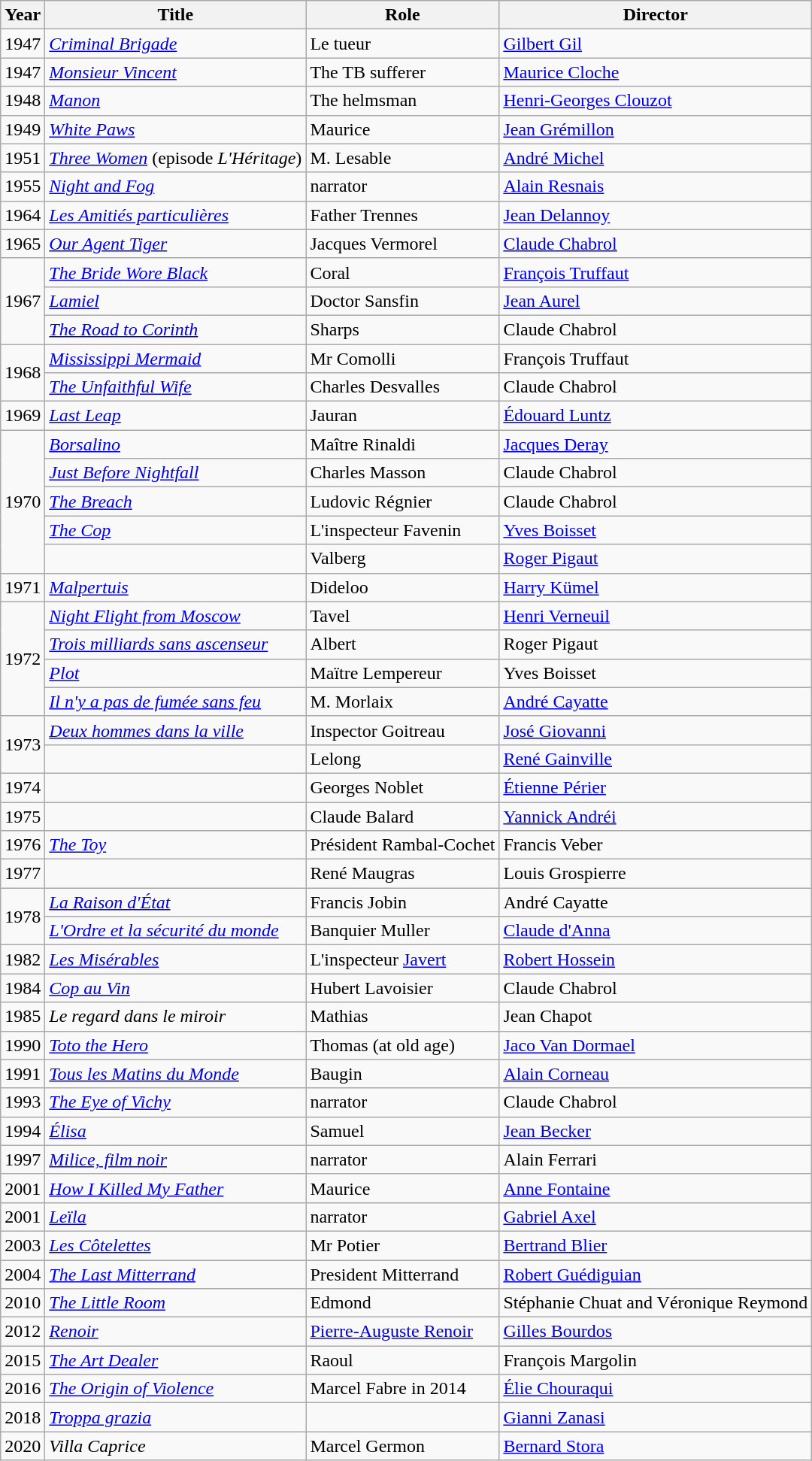<table class="wikitable sortable">
<tr>
<th>Year</th>
<th>Title</th>
<th>Role</th>
<th>Director</th>
</tr>
<tr>
<td>1947</td>
<td><em><a href='#'>Criminal Brigade</a></em></td>
<td>Le tueur</td>
<td><a href='#'>Gilbert Gil</a></td>
</tr>
<tr>
<td>1947</td>
<td><em><a href='#'>Monsieur Vincent</a></em></td>
<td>The TB sufferer</td>
<td><a href='#'>Maurice Cloche</a></td>
</tr>
<tr>
<td>1948</td>
<td><em><a href='#'>Manon</a></em></td>
<td>The helmsman</td>
<td><a href='#'>Henri-Georges Clouzot</a></td>
</tr>
<tr>
<td>1949</td>
<td><em><a href='#'>White Paws</a></em></td>
<td>Maurice</td>
<td><a href='#'>Jean Grémillon</a></td>
</tr>
<tr>
<td>1951</td>
<td><em><a href='#'>Three Women</a></em> (episode <em>L'Héritage</em>)</td>
<td>M. Lesable</td>
<td><a href='#'>André Michel</a></td>
</tr>
<tr>
<td>1955</td>
<td><em><a href='#'>Night and Fog</a></em></td>
<td>narrator</td>
<td><a href='#'>Alain Resnais</a></td>
</tr>
<tr>
<td>1964</td>
<td><em><a href='#'>Les Amitiés particulières</a></em></td>
<td>Father Trennes</td>
<td><a href='#'>Jean Delannoy</a></td>
</tr>
<tr>
<td>1965</td>
<td><em><a href='#'>Our Agent Tiger</a></em></td>
<td>Jacques Vermorel</td>
<td><a href='#'>Claude Chabrol</a></td>
</tr>
<tr>
<td rowspan=3>1967</td>
<td><em><a href='#'>The Bride Wore Black</a></em></td>
<td>Coral</td>
<td><a href='#'>François Truffaut</a></td>
</tr>
<tr>
<td><em><a href='#'>Lamiel</a></em></td>
<td>Doctor Sansfin</td>
<td><a href='#'>Jean Aurel</a></td>
</tr>
<tr>
<td><em><a href='#'>The Road to Corinth</a></em></td>
<td>Sharps</td>
<td>Claude Chabrol</td>
</tr>
<tr>
<td rowspan=2>1968</td>
<td><em><a href='#'>Mississippi Mermaid</a></em></td>
<td>Mr Comolli</td>
<td>François Truffaut</td>
</tr>
<tr>
<td><em><a href='#'>The Unfaithful Wife</a></em></td>
<td>Charles Desvalles</td>
<td>Claude Chabrol</td>
</tr>
<tr>
<td>1969</td>
<td><em><a href='#'>Last Leap</a></em></td>
<td>Jauran</td>
<td><a href='#'>Édouard Luntz</a></td>
</tr>
<tr>
<td rowspan=5>1970</td>
<td><em><a href='#'>Borsalino</a></em></td>
<td>Maître Rinaldi</td>
<td><a href='#'>Jacques Deray</a></td>
</tr>
<tr>
<td><em><a href='#'>Just Before Nightfall</a></em></td>
<td>Charles Masson</td>
<td>Claude Chabrol</td>
</tr>
<tr>
<td><em><a href='#'>The Breach</a></em></td>
<td>Ludovic Régnier</td>
<td>Claude Chabrol</td>
</tr>
<tr>
<td><em><a href='#'>The Cop</a></em></td>
<td>L'inspecteur Favenin</td>
<td><a href='#'>Yves Boisset</a></td>
</tr>
<tr>
<td><em></em></td>
<td>Valberg</td>
<td><a href='#'>Roger Pigaut</a></td>
</tr>
<tr>
<td>1971</td>
<td><em><a href='#'>Malpertuis</a></em></td>
<td>Dideloo</td>
<td><a href='#'>Harry Kümel</a></td>
</tr>
<tr>
<td rowspan=4>1972</td>
<td><em><a href='#'>Night Flight from Moscow</a></em></td>
<td>Tavel</td>
<td><a href='#'>Henri Verneuil</a></td>
</tr>
<tr>
<td><em><a href='#'>Trois milliards sans ascenseur</a></em></td>
<td>Albert</td>
<td>Roger Pigaut</td>
</tr>
<tr>
<td><em><a href='#'>Plot</a></em></td>
<td>Maïtre Lempereur</td>
<td>Yves Boisset</td>
</tr>
<tr>
<td><em><a href='#'>Il n'y a pas de fumée sans feu</a></em></td>
<td>M. Morlaix</td>
<td><a href='#'>André Cayatte</a></td>
</tr>
<tr>
<td rowspan=2>1973</td>
<td><em><a href='#'>Deux hommes dans la ville</a></em></td>
<td>Inspector Goitreau</td>
<td><a href='#'>José Giovanni</a></td>
</tr>
<tr>
<td><em></em></td>
<td>Lelong</td>
<td><a href='#'>René Gainville</a></td>
</tr>
<tr>
<td>1974</td>
<td><em></em></td>
<td>Georges Noblet</td>
<td><a href='#'>Étienne Périer</a></td>
</tr>
<tr>
<td>1975</td>
<td><em></em></td>
<td>Claude Balard</td>
<td><a href='#'>Yannick Andréi</a></td>
</tr>
<tr>
<td>1976</td>
<td><em><a href='#'>The Toy</a></em></td>
<td>Président Rambal-Cochet</td>
<td>Francis Veber</td>
</tr>
<tr>
<td>1977</td>
<td><em></em></td>
<td>René Maugras</td>
<td>Louis Grospierre</td>
</tr>
<tr>
<td rowspan=2>1978</td>
<td><em><a href='#'>La Raison d'État</a></em></td>
<td>Francis Jobin</td>
<td>André Cayatte</td>
</tr>
<tr>
<td><em><a href='#'>L'Ordre et la sécurité du monde</a></em></td>
<td>Banquier Muller</td>
<td><a href='#'>Claude d'Anna</a></td>
</tr>
<tr>
<td>1982</td>
<td><em><a href='#'>Les Misérables</a></em></td>
<td>L'inspecteur <a href='#'>Javert</a></td>
<td><a href='#'>Robert Hossein</a></td>
</tr>
<tr>
<td>1984</td>
<td><em><a href='#'>Cop au Vin</a></em></td>
<td>Hubert Lavoisier</td>
<td>Claude Chabrol</td>
</tr>
<tr>
<td>1985</td>
<td><em>Le regard dans le miroir</em></td>
<td>Mathias</td>
<td>Jean Chapot</td>
</tr>
<tr>
<td>1990</td>
<td><em><a href='#'>Toto the Hero</a></em></td>
<td>Thomas (at old age)</td>
<td><a href='#'>Jaco Van Dormael</a></td>
</tr>
<tr>
<td>1991</td>
<td><em><a href='#'>Tous les Matins du Monde</a></em></td>
<td>Baugin</td>
<td><a href='#'>Alain Corneau</a></td>
</tr>
<tr>
<td>1993</td>
<td><em><a href='#'>The Eye of Vichy</a></em></td>
<td>narrator</td>
<td>Claude Chabrol</td>
</tr>
<tr>
<td>1994</td>
<td><em><a href='#'>Élisa</a></em></td>
<td>Samuel</td>
<td><a href='#'>Jean Becker</a></td>
</tr>
<tr>
<td>1997</td>
<td><em><a href='#'>Milice, film noir</a></em></td>
<td>narrator</td>
<td>Alain Ferrari</td>
</tr>
<tr>
<td>2001</td>
<td><em><a href='#'>How I Killed My Father</a></em></td>
<td>Maurice</td>
<td><a href='#'>Anne Fontaine</a></td>
</tr>
<tr>
<td>2001</td>
<td><em><a href='#'>Leïla</a></em></td>
<td>narrator</td>
<td><a href='#'>Gabriel Axel</a></td>
</tr>
<tr>
<td>2003</td>
<td><em><a href='#'>Les Côtelettes</a></em></td>
<td>Mr Potier</td>
<td><a href='#'>Bertrand Blier</a></td>
</tr>
<tr>
<td>2004</td>
<td><em><a href='#'>The Last Mitterrand</a></em></td>
<td>President Mitterrand</td>
<td><a href='#'>Robert Guédiguian</a></td>
</tr>
<tr>
<td>2010</td>
<td><em><a href='#'>The Little Room</a></em></td>
<td>Edmond</td>
<td>Stéphanie Chuat and Véronique Reymond</td>
</tr>
<tr>
<td>2012</td>
<td><em><a href='#'>Renoir</a></em></td>
<td><a href='#'>Pierre-Auguste Renoir</a></td>
<td><a href='#'>Gilles Bourdos</a></td>
</tr>
<tr>
<td>2015</td>
<td><em><a href='#'>The Art Dealer</a></em></td>
<td>Raoul</td>
<td>François Margolin</td>
</tr>
<tr>
<td>2016</td>
<td><em><a href='#'>The Origin of Violence</a></em></td>
<td>Marcel Fabre in 2014</td>
<td><a href='#'>Élie Chouraqui</a></td>
</tr>
<tr>
<td>2018</td>
<td><em><a href='#'>Troppa grazia</a></em></td>
<td></td>
<td><a href='#'>Gianni Zanasi</a></td>
</tr>
<tr>
<td>2020</td>
<td><em>Villa Caprice</em></td>
<td>Marcel Germon</td>
<td><a href='#'>Bernard Stora</a></td>
</tr>
</table>
